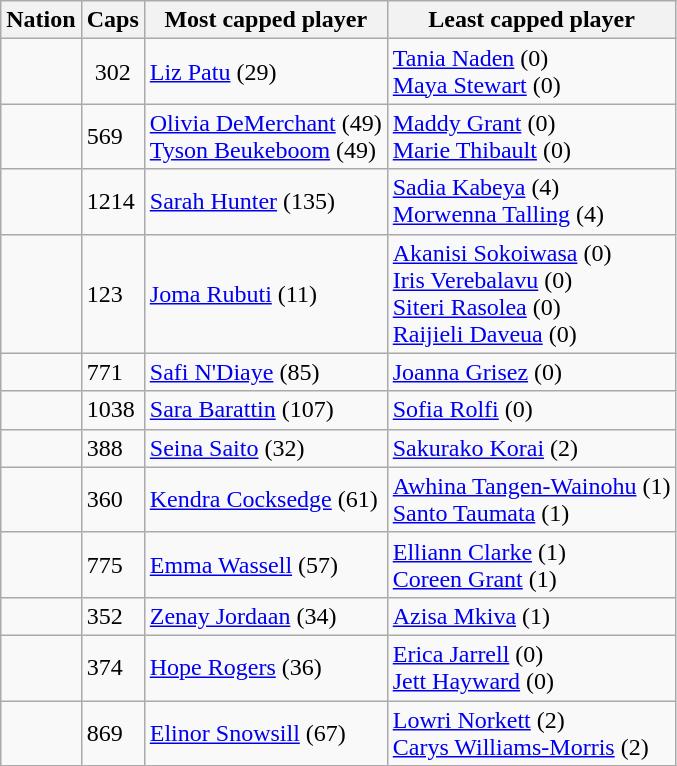<table class="wikitable sortable">
<tr>
<th>Nation</th>
<th>Caps</th>
<th data-sort-type="number">Most capped player</th>
<th data-sort-type="number">Least capped player</th>
</tr>
<tr>
<td></td>
<td align="center">302</td>
<td><a href='#'>Liz Patu</a> (29)</td>
<td><a href='#'>Tania Naden</a> (0)<br><a href='#'>Maya Stewart</a> (0)</td>
</tr>
<tr>
<td></td>
<td>569</td>
<td><a href='#'>Olivia DeMerchant</a> (49)<br><a href='#'>Tyson Beukeboom</a> (49)</td>
<td><a href='#'>Maddy Grant</a> (0)<br><a href='#'>Marie Thibault</a> (0)</td>
</tr>
<tr>
<td></td>
<td>1214</td>
<td><a href='#'>Sarah Hunter</a> (135)</td>
<td><a href='#'>Sadia Kabeya</a> (4)<br><a href='#'>Morwenna Talling</a> (4)</td>
</tr>
<tr>
<td></td>
<td>123</td>
<td><a href='#'>Joma Rubuti</a> (11)</td>
<td><a href='#'>Akanisi Sokoiwasa</a> (0)<br><a href='#'>Iris Verebalavu</a> (0)<br><a href='#'>Siteri Rasolea</a> (0)<br><a href='#'>Raijieli Daveua</a> (0)</td>
</tr>
<tr>
<td></td>
<td>771</td>
<td><a href='#'>Safi N'Diaye</a> (85)</td>
<td><a href='#'>Joanna Grisez</a> (0)</td>
</tr>
<tr>
<td></td>
<td>1038</td>
<td><a href='#'>Sara Barattin</a> (107)</td>
<td><a href='#'>Sofia Rolfi</a> (0)</td>
</tr>
<tr>
<td></td>
<td>388</td>
<td><a href='#'>Seina Saito</a> (32)</td>
<td><a href='#'>Sakurako Korai</a> (2)</td>
</tr>
<tr>
<td></td>
<td>360</td>
<td><a href='#'>Kendra Cocksedge</a> (61)</td>
<td><a href='#'>Awhina Tangen-Wainohu</a> (1)<br><a href='#'>Santo Taumata</a> (1)</td>
</tr>
<tr>
<td></td>
<td>775</td>
<td><a href='#'>Emma Wassell</a> (57)</td>
<td><a href='#'>Elliann Clarke</a> (1)<br><a href='#'>Coreen Grant</a> (1)</td>
</tr>
<tr>
<td></td>
<td>352</td>
<td><a href='#'>Zenay Jordaan</a> (34)</td>
<td><a href='#'>Azisa Mkiva</a> (1)</td>
</tr>
<tr>
<td></td>
<td>374</td>
<td><a href='#'>Hope Rogers</a> (36)</td>
<td><a href='#'>Erica Jarrell</a> (0)<br><a href='#'>Jett Hayward</a> (0)</td>
</tr>
<tr>
<td></td>
<td>869</td>
<td><a href='#'>Elinor Snowsill</a> (67)</td>
<td><a href='#'>Lowri Norkett</a> (2)<br><a href='#'>Carys Williams-Morris</a> (2)</td>
</tr>
</table>
